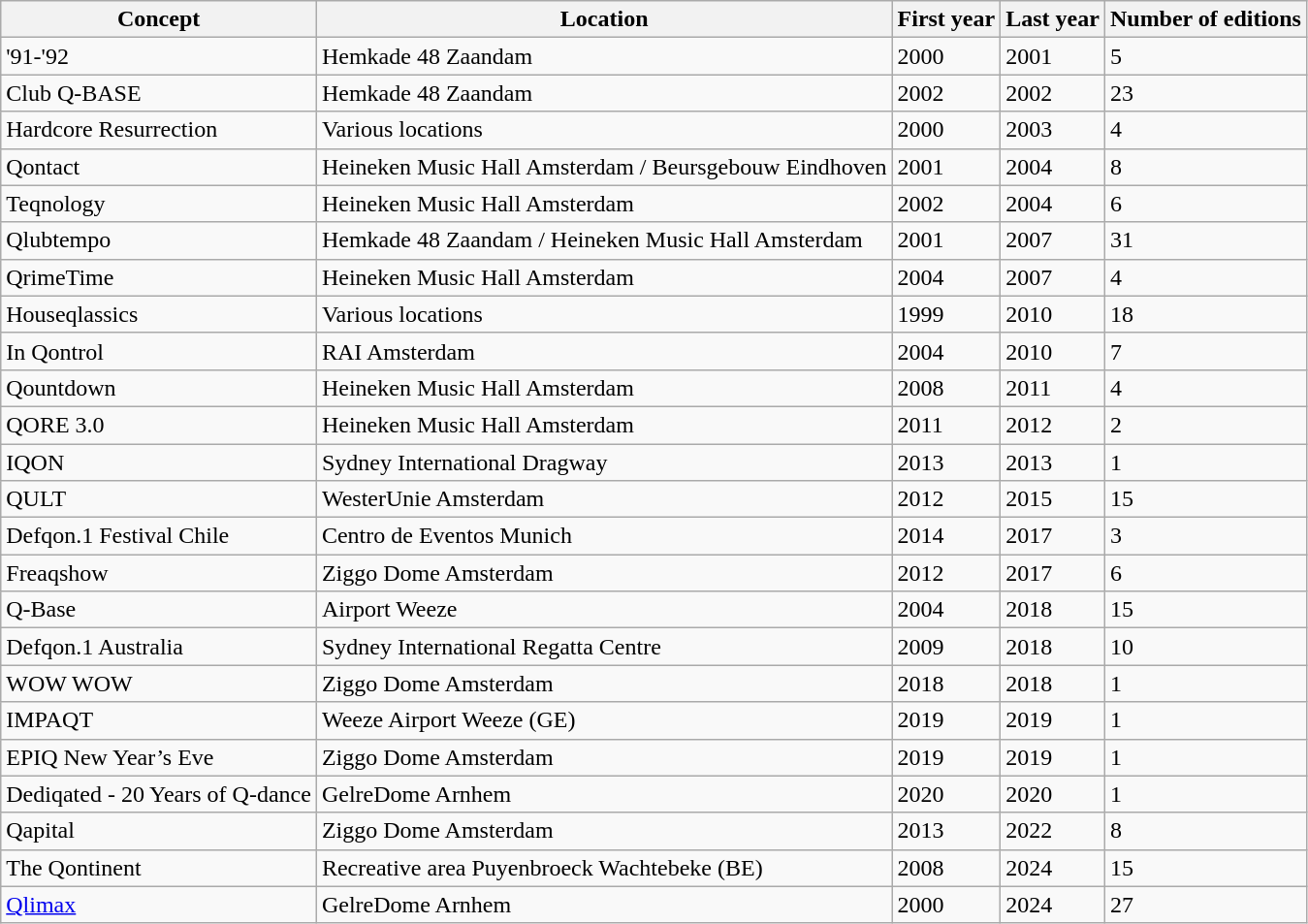<table class="wikitable">
<tr>
<th>Concept</th>
<th>Location</th>
<th>First year</th>
<th>Last year</th>
<th>Number of editions</th>
</tr>
<tr>
<td>'91-'92</td>
<td>Hemkade 48 Zaandam</td>
<td>2000</td>
<td>2001</td>
<td>5</td>
</tr>
<tr>
<td>Club Q-BASE</td>
<td>Hemkade 48 Zaandam</td>
<td>2002</td>
<td>2002</td>
<td>23</td>
</tr>
<tr>
<td>Hardcore Resurrection</td>
<td>Various locations</td>
<td>2000</td>
<td>2003</td>
<td>4</td>
</tr>
<tr>
<td>Qontact</td>
<td>Heineken Music Hall Amsterdam / Beursgebouw Eindhoven</td>
<td>2001</td>
<td>2004</td>
<td>8</td>
</tr>
<tr>
<td>Teqnology</td>
<td>Heineken Music Hall Amsterdam</td>
<td>2002</td>
<td>2004</td>
<td>6</td>
</tr>
<tr>
<td>Qlubtempo</td>
<td>Hemkade 48 Zaandam / Heineken Music Hall Amsterdam</td>
<td>2001</td>
<td>2007</td>
<td>31</td>
</tr>
<tr>
<td>QrimeTime</td>
<td>Heineken Music Hall Amsterdam</td>
<td>2004</td>
<td>2007</td>
<td>4</td>
</tr>
<tr>
<td>Houseqlassics</td>
<td>Various locations</td>
<td>1999</td>
<td>2010</td>
<td>18</td>
</tr>
<tr>
<td>In Qontrol</td>
<td>RAI Amsterdam</td>
<td>2004</td>
<td>2010</td>
<td>7</td>
</tr>
<tr>
<td>Qountdown</td>
<td>Heineken Music Hall Amsterdam</td>
<td>2008</td>
<td>2011</td>
<td>4</td>
</tr>
<tr>
<td>QORE 3.0</td>
<td>Heineken Music Hall Amsterdam</td>
<td>2011</td>
<td>2012</td>
<td>2</td>
</tr>
<tr>
<td>IQON</td>
<td>Sydney International Dragway</td>
<td>2013</td>
<td>2013</td>
<td>1</td>
</tr>
<tr>
<td>QULT</td>
<td>WesterUnie Amsterdam</td>
<td>2012</td>
<td>2015</td>
<td>15</td>
</tr>
<tr>
<td>Defqon.1 Festival Chile</td>
<td>Centro de Eventos Munich</td>
<td>2014</td>
<td>2017</td>
<td>3</td>
</tr>
<tr>
<td>Freaqshow</td>
<td>Ziggo Dome Amsterdam</td>
<td>2012</td>
<td>2017</td>
<td>6</td>
</tr>
<tr>
<td>Q-Base</td>
<td>Airport Weeze</td>
<td>2004</td>
<td>2018</td>
<td>15</td>
</tr>
<tr>
<td>Defqon.1 Australia</td>
<td>Sydney International Regatta Centre</td>
<td>2009</td>
<td>2018</td>
<td>10</td>
</tr>
<tr>
<td>WOW WOW</td>
<td>Ziggo Dome Amsterdam</td>
<td>2018</td>
<td>2018</td>
<td>1</td>
</tr>
<tr>
<td>IMPAQT</td>
<td>Weeze Airport Weeze (GE)</td>
<td>2019</td>
<td>2019</td>
<td>1</td>
</tr>
<tr>
<td>EPIQ New Year’s Eve</td>
<td>Ziggo Dome Amsterdam</td>
<td>2019</td>
<td>2019</td>
<td>1</td>
</tr>
<tr>
<td>Dediqated - 20 Years of Q-dance</td>
<td>GelreDome Arnhem</td>
<td>2020</td>
<td>2020</td>
<td>1</td>
</tr>
<tr>
<td>Qapital</td>
<td>Ziggo Dome Amsterdam</td>
<td>2013</td>
<td>2022</td>
<td>8</td>
</tr>
<tr>
<td>The Qontinent</td>
<td>Recreative area Puyenbroeck Wachtebeke (BE)</td>
<td>2008</td>
<td>2024</td>
<td>15</td>
</tr>
<tr>
<td><a href='#'>Qlimax</a></td>
<td>GelreDome Arnhem</td>
<td>2000</td>
<td>2024</td>
<td>27</td>
</tr>
</table>
